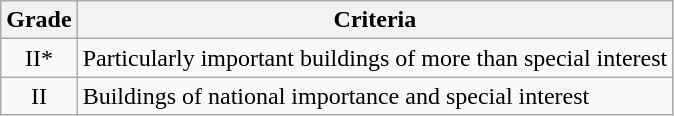<table class="wikitable">
<tr>
<th>Grade</th>
<th>Criteria</th>
</tr>
<tr>
<td align="center" >II*</td>
<td>Particularly important buildings of more than special interest</td>
</tr>
<tr>
<td align="center" >II</td>
<td>Buildings of national importance and special interest</td>
</tr>
</table>
